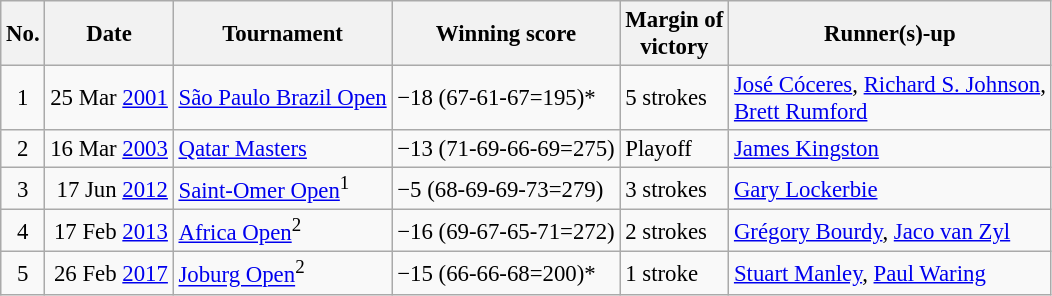<table class="wikitable" style="font-size:95%;">
<tr>
<th>No.</th>
<th>Date</th>
<th>Tournament</th>
<th>Winning score</th>
<th>Margin of<br>victory</th>
<th>Runner(s)-up</th>
</tr>
<tr>
<td align=center>1</td>
<td align=right>25 Mar <a href='#'>2001</a></td>
<td><a href='#'>São Paulo Brazil Open</a></td>
<td>−18 (67-61-67=195)*</td>
<td>5 strokes</td>
<td> <a href='#'>José Cóceres</a>,  <a href='#'>Richard S. Johnson</a>,<br> <a href='#'>Brett Rumford</a></td>
</tr>
<tr>
<td align=center>2</td>
<td align=right>16 Mar <a href='#'>2003</a></td>
<td><a href='#'>Qatar Masters</a></td>
<td>−13 (71-69-66-69=275)</td>
<td>Playoff</td>
<td> <a href='#'>James Kingston</a></td>
</tr>
<tr>
<td align=center>3</td>
<td align=right>17 Jun <a href='#'>2012</a></td>
<td><a href='#'>Saint-Omer Open</a><sup>1</sup></td>
<td>−5 (68-69-69-73=279)</td>
<td>3 strokes</td>
<td> <a href='#'>Gary Lockerbie</a></td>
</tr>
<tr>
<td align=center>4</td>
<td align=right>17 Feb <a href='#'>2013</a></td>
<td><a href='#'>Africa Open</a><sup>2</sup></td>
<td>−16 (69-67-65-71=272)</td>
<td>2 strokes</td>
<td> <a href='#'>Grégory Bourdy</a>,  <a href='#'>Jaco van Zyl</a></td>
</tr>
<tr>
<td align=center>5</td>
<td align=right>26 Feb <a href='#'>2017</a></td>
<td><a href='#'>Joburg Open</a><sup>2</sup></td>
<td>−15 (66-66-68=200)*</td>
<td>1 stroke</td>
<td> <a href='#'>Stuart Manley</a>,  <a href='#'>Paul Waring</a></td>
</tr>
</table>
